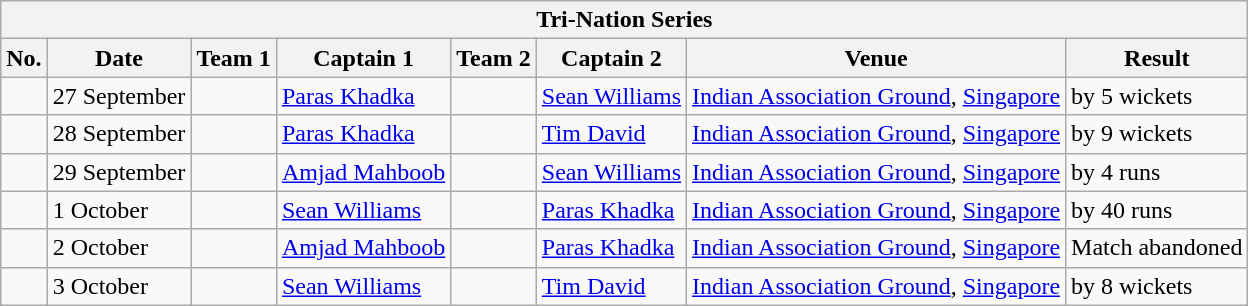<table class="wikitable">
<tr>
<th colspan="9">Tri-Nation Series</th>
</tr>
<tr>
<th>No.</th>
<th>Date</th>
<th>Team 1</th>
<th>Captain 1</th>
<th>Team 2</th>
<th>Captain 2</th>
<th>Venue</th>
<th>Result</th>
</tr>
<tr>
<td></td>
<td>27 September</td>
<td></td>
<td><a href='#'>Paras Khadka</a></td>
<td></td>
<td><a href='#'>Sean Williams</a></td>
<td><a href='#'>Indian Association Ground</a>, <a href='#'>Singapore</a></td>
<td> by 5 wickets</td>
</tr>
<tr>
<td></td>
<td>28 September</td>
<td></td>
<td><a href='#'>Paras Khadka</a></td>
<td></td>
<td><a href='#'>Tim David</a></td>
<td><a href='#'>Indian Association Ground</a>, <a href='#'>Singapore</a></td>
<td> by 9 wickets</td>
</tr>
<tr>
<td></td>
<td>29 September</td>
<td></td>
<td><a href='#'>Amjad Mahboob</a></td>
<td></td>
<td><a href='#'>Sean Williams</a></td>
<td><a href='#'>Indian Association Ground</a>, <a href='#'>Singapore</a></td>
<td> by 4 runs</td>
</tr>
<tr>
<td></td>
<td>1 October</td>
<td></td>
<td><a href='#'>Sean Williams</a></td>
<td></td>
<td><a href='#'>Paras Khadka</a></td>
<td><a href='#'>Indian Association Ground</a>, <a href='#'>Singapore</a></td>
<td> by 40 runs</td>
</tr>
<tr>
<td></td>
<td>2 October</td>
<td></td>
<td><a href='#'>Amjad Mahboob</a></td>
<td></td>
<td><a href='#'>Paras Khadka</a></td>
<td><a href='#'>Indian Association Ground</a>, <a href='#'>Singapore</a></td>
<td>Match abandoned</td>
</tr>
<tr>
<td></td>
<td>3 October</td>
<td></td>
<td><a href='#'>Sean Williams</a></td>
<td></td>
<td><a href='#'>Tim David</a></td>
<td><a href='#'>Indian Association Ground</a>, <a href='#'>Singapore</a></td>
<td> by 8 wickets</td>
</tr>
</table>
